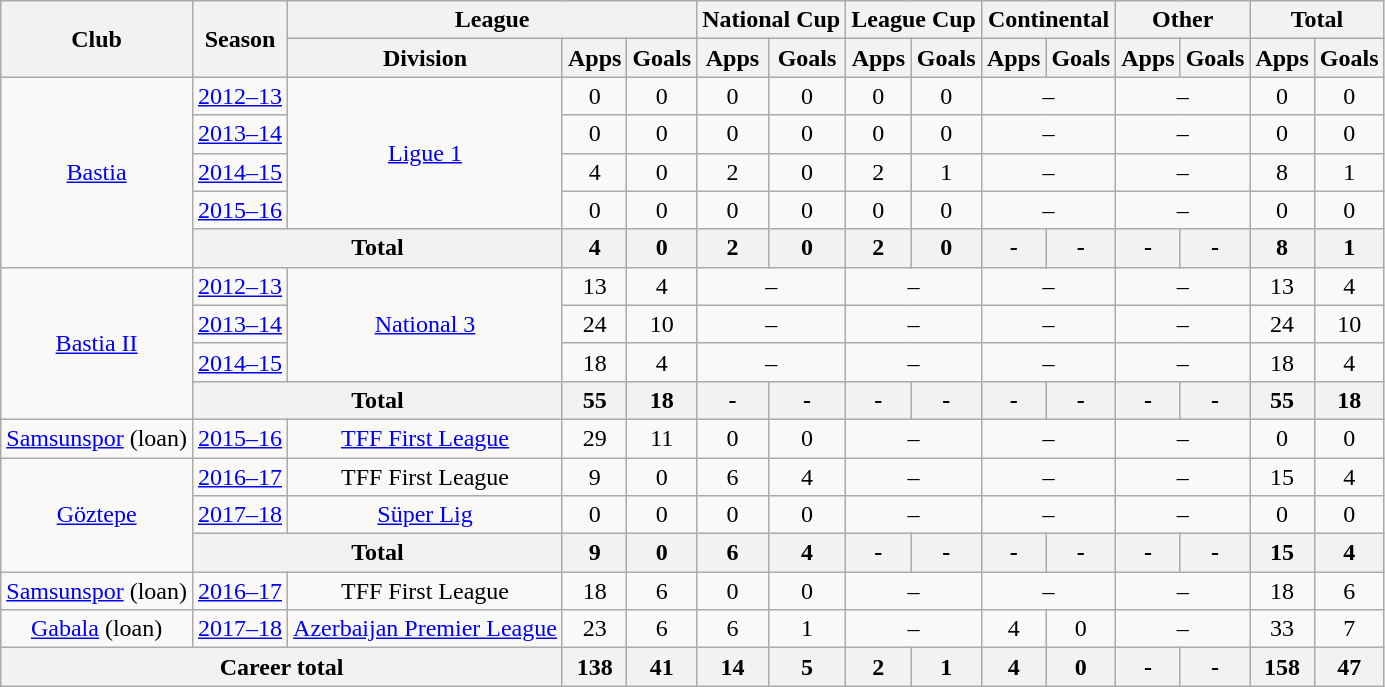<table class="wikitable" style="text-align: center;">
<tr>
<th rowspan="2">Club</th>
<th rowspan="2">Season</th>
<th colspan="3">League</th>
<th colspan="2">National Cup</th>
<th colspan="2">League Cup</th>
<th colspan="2">Continental</th>
<th colspan="2">Other</th>
<th colspan="2">Total</th>
</tr>
<tr>
<th>Division</th>
<th>Apps</th>
<th>Goals</th>
<th>Apps</th>
<th>Goals</th>
<th>Apps</th>
<th>Goals</th>
<th>Apps</th>
<th>Goals</th>
<th>Apps</th>
<th>Goals</th>
<th>Apps</th>
<th>Goals</th>
</tr>
<tr>
<td rowspan="5"><a href='#'>Bastia</a></td>
<td><a href='#'>2012–13</a></td>
<td rowspan="4"><a href='#'>Ligue 1</a></td>
<td>0</td>
<td>0</td>
<td>0</td>
<td>0</td>
<td>0</td>
<td>0</td>
<td colspan="2">–</td>
<td colspan="2">–</td>
<td>0</td>
<td>0</td>
</tr>
<tr>
<td><a href='#'>2013–14</a></td>
<td>0</td>
<td>0</td>
<td>0</td>
<td>0</td>
<td>0</td>
<td>0</td>
<td colspan="2">–</td>
<td colspan="2">–</td>
<td>0</td>
<td>0</td>
</tr>
<tr>
<td><a href='#'>2014–15</a></td>
<td>4</td>
<td>0</td>
<td>2</td>
<td>0</td>
<td>2</td>
<td>1</td>
<td colspan="2">–</td>
<td colspan="2">–</td>
<td>8</td>
<td>1</td>
</tr>
<tr>
<td><a href='#'>2015–16</a></td>
<td>0</td>
<td>0</td>
<td>0</td>
<td>0</td>
<td>0</td>
<td>0</td>
<td colspan="2">–</td>
<td colspan="2">–</td>
<td>0</td>
<td>0</td>
</tr>
<tr>
<th colspan="2">Total</th>
<th>4</th>
<th>0</th>
<th>2</th>
<th>0</th>
<th>2</th>
<th>0</th>
<th>-</th>
<th>-</th>
<th>-</th>
<th>-</th>
<th>8</th>
<th>1</th>
</tr>
<tr>
<td rowspan="4"><a href='#'>Bastia II</a></td>
<td><a href='#'>2012–13</a></td>
<td rowspan="3"><a href='#'>National 3</a></td>
<td>13</td>
<td>4</td>
<td colspan="2">–</td>
<td colspan="2">–</td>
<td colspan="2">–</td>
<td colspan="2">–</td>
<td>13</td>
<td>4</td>
</tr>
<tr>
<td><a href='#'>2013–14</a></td>
<td>24</td>
<td>10</td>
<td colspan="2">–</td>
<td colspan="2">–</td>
<td colspan="2">–</td>
<td colspan="2">–</td>
<td>24</td>
<td>10</td>
</tr>
<tr>
<td><a href='#'>2014–15</a></td>
<td>18</td>
<td>4</td>
<td colspan="2">–</td>
<td colspan="2">–</td>
<td colspan="2">–</td>
<td colspan="2">–</td>
<td>18</td>
<td>4</td>
</tr>
<tr>
<th colspan="2">Total</th>
<th>55</th>
<th>18</th>
<th>-</th>
<th>-</th>
<th>-</th>
<th>-</th>
<th>-</th>
<th>-</th>
<th>-</th>
<th>-</th>
<th>55</th>
<th>18</th>
</tr>
<tr>
<td><a href='#'>Samsunspor</a> (loan)</td>
<td><a href='#'>2015–16</a></td>
<td><a href='#'>TFF First League</a></td>
<td>29</td>
<td>11</td>
<td>0</td>
<td>0</td>
<td colspan="2">–</td>
<td colspan="2">–</td>
<td colspan="2">–</td>
<td>0</td>
<td>0</td>
</tr>
<tr>
<td rowspan="3"><a href='#'>Göztepe</a></td>
<td><a href='#'>2016–17</a></td>
<td>TFF First League</td>
<td>9</td>
<td>0</td>
<td>6</td>
<td>4</td>
<td colspan="2">–</td>
<td colspan="2">–</td>
<td colspan="2">–</td>
<td>15</td>
<td>4</td>
</tr>
<tr>
<td><a href='#'>2017–18</a></td>
<td><a href='#'>Süper Lig</a></td>
<td>0</td>
<td>0</td>
<td>0</td>
<td>0</td>
<td colspan="2">–</td>
<td colspan="2">–</td>
<td colspan="2">–</td>
<td>0</td>
<td>0</td>
</tr>
<tr>
<th colspan="2">Total</th>
<th>9</th>
<th>0</th>
<th>6</th>
<th>4</th>
<th>-</th>
<th>-</th>
<th>-</th>
<th>-</th>
<th>-</th>
<th>-</th>
<th>15</th>
<th>4</th>
</tr>
<tr>
<td><a href='#'>Samsunspor</a> (loan)</td>
<td><a href='#'>2016–17</a></td>
<td>TFF First League</td>
<td>18</td>
<td>6</td>
<td>0</td>
<td>0</td>
<td colspan="2">–</td>
<td colspan="2">–</td>
<td colspan="2">–</td>
<td>18</td>
<td>6</td>
</tr>
<tr>
<td><a href='#'>Gabala</a> (loan)</td>
<td><a href='#'>2017–18</a></td>
<td><a href='#'>Azerbaijan Premier League</a></td>
<td>23</td>
<td>6</td>
<td>6</td>
<td>1</td>
<td colspan="2">–</td>
<td>4</td>
<td>0</td>
<td colspan="2">–</td>
<td>33</td>
<td>7</td>
</tr>
<tr>
<th colspan="3">Career total</th>
<th>138</th>
<th>41</th>
<th>14</th>
<th>5</th>
<th>2</th>
<th>1</th>
<th>4</th>
<th>0</th>
<th>-</th>
<th>-</th>
<th>158</th>
<th>47</th>
</tr>
</table>
